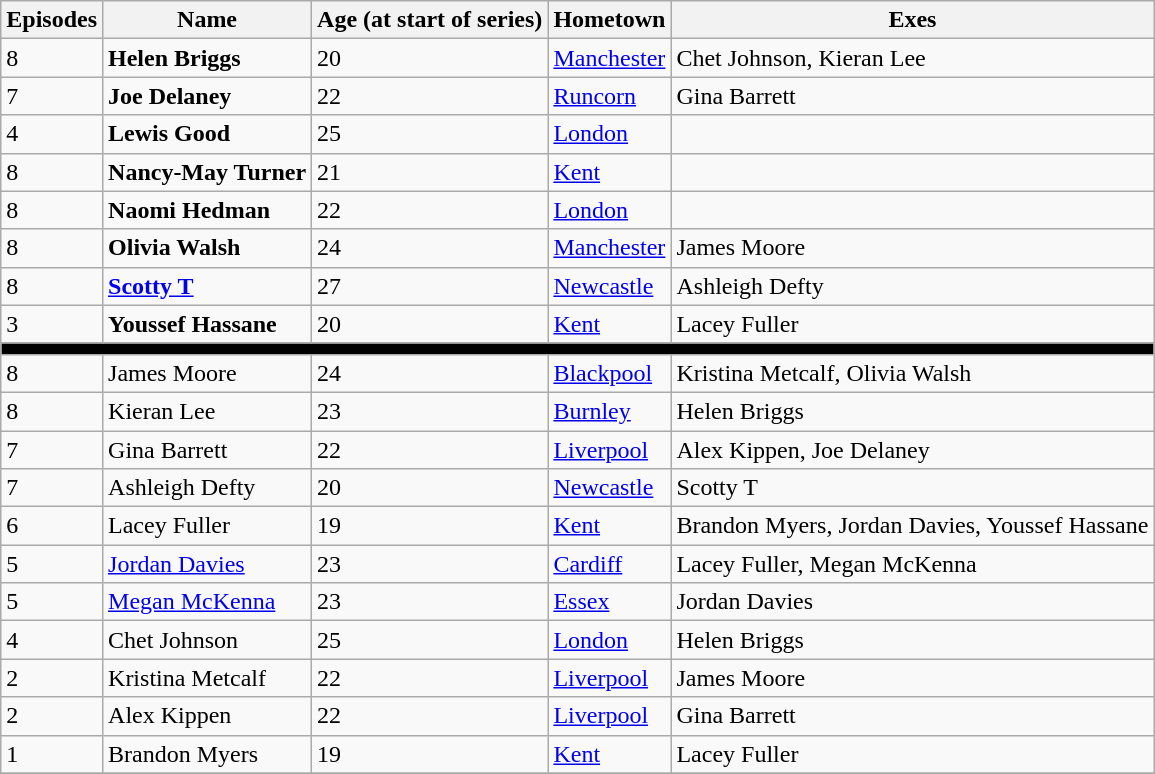<table class="wikitable sortable">
<tr>
<th>Episodes</th>
<th>Name</th>
<th>Age (at start of series)</th>
<th>Hometown</th>
<th>Exes</th>
</tr>
<tr>
<td>8</td>
<td><strong>Helen Briggs</strong></td>
<td>20</td>
<td><a href='#'>Manchester</a></td>
<td>Chet Johnson, Kieran Lee</td>
</tr>
<tr>
<td>7</td>
<td><strong>Joe Delaney</strong></td>
<td>22</td>
<td><a href='#'>Runcorn</a></td>
<td>Gina Barrett</td>
</tr>
<tr>
<td>4</td>
<td><strong>Lewis Good</strong></td>
<td>25</td>
<td><a href='#'>London</a></td>
<td></td>
</tr>
<tr>
<td>8</td>
<td nowrap><strong>Nancy-May Turner</strong></td>
<td>21</td>
<td><a href='#'>Kent</a></td>
<td></td>
</tr>
<tr>
<td>8</td>
<td><strong>Naomi Hedman</strong></td>
<td>22</td>
<td><a href='#'>London</a></td>
<td></td>
</tr>
<tr>
<td>8</td>
<td><strong>Olivia Walsh</strong></td>
<td>24</td>
<td><a href='#'>Manchester</a></td>
<td>James Moore</td>
</tr>
<tr>
<td>8</td>
<td><strong><a href='#'>Scotty T</a></strong></td>
<td>27</td>
<td><a href='#'>Newcastle</a></td>
<td>Ashleigh Defty</td>
</tr>
<tr>
<td>3</td>
<td><strong>Youssef Hassane</strong></td>
<td>20</td>
<td><a href='#'>Kent</a></td>
<td>Lacey Fuller</td>
</tr>
<tr>
<th style="background:#000;" colspan="6"></th>
</tr>
<tr>
<td>8</td>
<td>James Moore</td>
<td>24</td>
<td><a href='#'>Blackpool</a></td>
<td>Kristina Metcalf, Olivia Walsh</td>
</tr>
<tr>
<td>8</td>
<td>Kieran Lee</td>
<td>23</td>
<td><a href='#'>Burnley</a></td>
<td>Helen Briggs</td>
</tr>
<tr>
<td>7</td>
<td>Gina Barrett</td>
<td>22</td>
<td><a href='#'>Liverpool</a></td>
<td>Alex Kippen, Joe Delaney</td>
</tr>
<tr>
<td>7</td>
<td>Ashleigh Defty</td>
<td>20</td>
<td><a href='#'>Newcastle</a></td>
<td>Scotty T</td>
</tr>
<tr>
<td>6</td>
<td>Lacey Fuller</td>
<td>19</td>
<td><a href='#'>Kent</a></td>
<td nowrap>Brandon Myers, Jordan Davies, Youssef Hassane</td>
</tr>
<tr>
<td>5</td>
<td><a href='#'>Jordan Davies</a></td>
<td>23</td>
<td><a href='#'>Cardiff</a></td>
<td>Lacey Fuller, Megan McKenna</td>
</tr>
<tr>
<td>5</td>
<td><a href='#'>Megan McKenna</a></td>
<td>23</td>
<td><a href='#'>Essex</a></td>
<td>Jordan Davies</td>
</tr>
<tr>
<td>4</td>
<td>Chet Johnson</td>
<td>25</td>
<td><a href='#'>London</a></td>
<td>Helen Briggs</td>
</tr>
<tr>
<td>2</td>
<td>Kristina Metcalf</td>
<td>22</td>
<td><a href='#'>Liverpool</a></td>
<td>James Moore</td>
</tr>
<tr>
<td>2</td>
<td>Alex Kippen</td>
<td>22</td>
<td><a href='#'>Liverpool</a></td>
<td>Gina Barrett</td>
</tr>
<tr>
<td>1</td>
<td>Brandon Myers</td>
<td>19</td>
<td><a href='#'>Kent</a></td>
<td>Lacey Fuller</td>
</tr>
<tr>
</tr>
</table>
